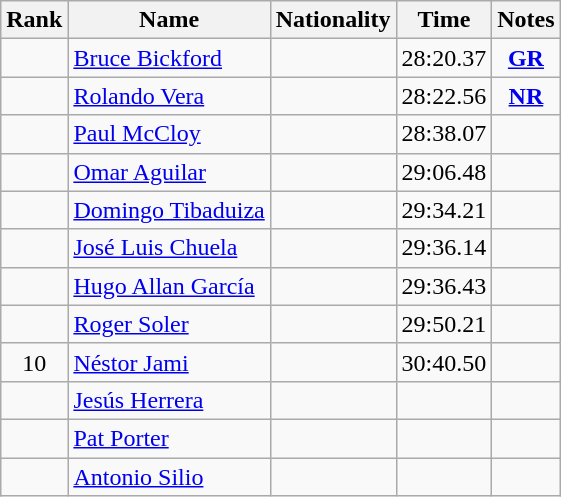<table class="wikitable sortable" style="text-align:center">
<tr>
<th>Rank</th>
<th>Name</th>
<th>Nationality</th>
<th>Time</th>
<th>Notes</th>
</tr>
<tr>
<td></td>
<td align=left><a href='#'>Bruce Bickford</a></td>
<td align=left></td>
<td>28:20.37</td>
<td><strong><a href='#'>GR</a></strong></td>
</tr>
<tr>
<td></td>
<td align=left><a href='#'>Rolando Vera</a></td>
<td align=left></td>
<td>28:22.56</td>
<td><strong><a href='#'>NR</a></strong></td>
</tr>
<tr>
<td></td>
<td align=left><a href='#'>Paul McCloy</a></td>
<td align=left></td>
<td>28:38.07</td>
<td></td>
</tr>
<tr>
<td></td>
<td align=left><a href='#'>Omar Aguilar</a></td>
<td align=left></td>
<td>29:06.48</td>
<td></td>
</tr>
<tr>
<td></td>
<td align=left><a href='#'>Domingo Tibaduiza</a></td>
<td align=left></td>
<td>29:34.21</td>
<td></td>
</tr>
<tr>
<td></td>
<td align=left><a href='#'>José Luis Chuela</a></td>
<td align=left></td>
<td>29:36.14</td>
<td></td>
</tr>
<tr>
<td></td>
<td align=left><a href='#'>Hugo Allan García</a></td>
<td align=left></td>
<td>29:36.43</td>
<td></td>
</tr>
<tr>
<td></td>
<td align=left><a href='#'>Roger Soler</a></td>
<td align=left></td>
<td>29:50.21</td>
<td></td>
</tr>
<tr>
<td>10</td>
<td align=left><a href='#'>Néstor Jami</a></td>
<td align=left></td>
<td>30:40.50</td>
<td></td>
</tr>
<tr>
<td></td>
<td align=left><a href='#'>Jesús Herrera</a></td>
<td align=left></td>
<td></td>
<td></td>
</tr>
<tr>
<td></td>
<td align=left><a href='#'>Pat Porter</a></td>
<td align=left></td>
<td></td>
<td></td>
</tr>
<tr>
<td></td>
<td align=left><a href='#'>Antonio Silio</a></td>
<td align=left></td>
<td></td>
<td></td>
</tr>
</table>
